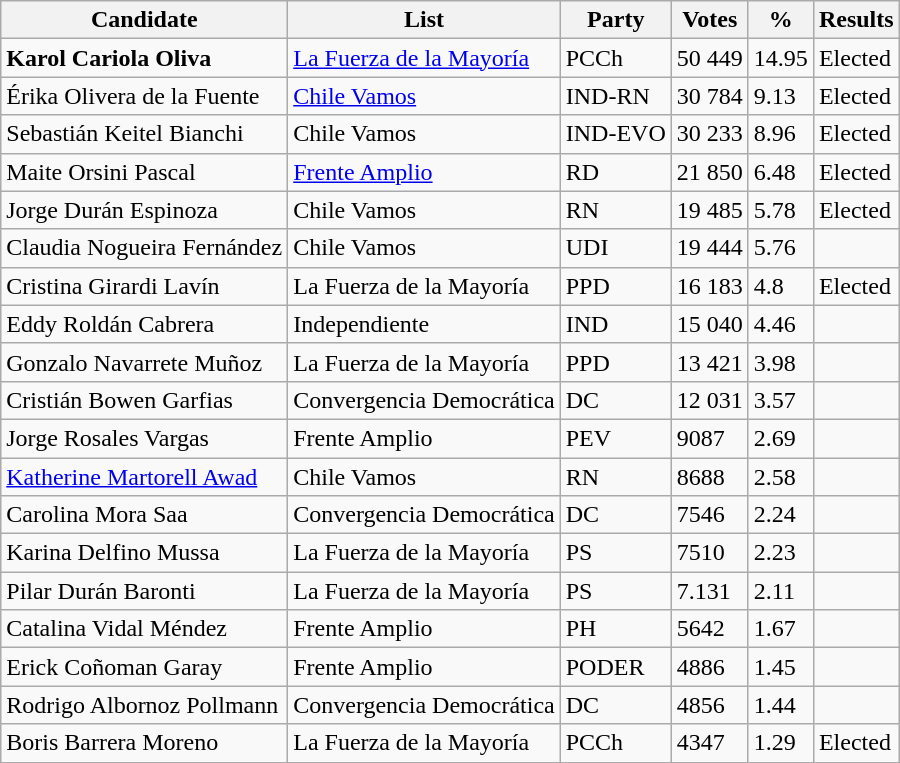<table class="wikitable">
<tr>
<th>Candidate</th>
<th>List</th>
<th>Party</th>
<th>Votes</th>
<th>%</th>
<th>Results</th>
</tr>
<tr>
<td><strong>Karol Cariola Oliva</strong></td>
<td><a href='#'>La Fuerza de la Mayoría</a></td>
<td>PCCh</td>
<td>50 449</td>
<td>14.95</td>
<td>Elected</td>
</tr>
<tr>
<td>Érika Olivera de la Fuente</td>
<td><a href='#'>Chile Vamos</a></td>
<td>IND-RN</td>
<td>30 784</td>
<td>9.13</td>
<td>Elected</td>
</tr>
<tr>
<td>Sebastián Keitel Bianchi</td>
<td>Chile Vamos</td>
<td>IND-EVO</td>
<td>30 233</td>
<td>8.96</td>
<td>Elected</td>
</tr>
<tr>
<td>Maite Orsini Pascal</td>
<td><a href='#'>Frente Amplio</a></td>
<td>RD</td>
<td>21 850</td>
<td>6.48</td>
<td>Elected</td>
</tr>
<tr>
<td>Jorge Durán Espinoza</td>
<td>Chile Vamos</td>
<td>RN</td>
<td>19 485</td>
<td>5.78</td>
<td>Elected</td>
</tr>
<tr>
<td>Claudia Nogueira Fernández</td>
<td>Chile Vamos</td>
<td>UDI</td>
<td>19 444</td>
<td>5.76</td>
<td></td>
</tr>
<tr>
<td>Cristina Girardi Lavín</td>
<td>La Fuerza de la Mayoría</td>
<td>PPD</td>
<td>16 183</td>
<td>4.8</td>
<td>Elected</td>
</tr>
<tr>
<td>Eddy Roldán Cabrera</td>
<td>Independiente</td>
<td>IND</td>
<td>15 040</td>
<td>4.46</td>
<td></td>
</tr>
<tr>
<td>Gonzalo Navarrete Muñoz</td>
<td>La Fuerza de la Mayoría</td>
<td>PPD</td>
<td>13 421</td>
<td>3.98</td>
<td></td>
</tr>
<tr>
<td>Cristián Bowen Garfias</td>
<td>Convergencia Democrática</td>
<td>DC</td>
<td>12 031</td>
<td>3.57</td>
<td></td>
</tr>
<tr>
<td>Jorge Rosales Vargas</td>
<td>Frente Amplio</td>
<td>PEV</td>
<td>9087</td>
<td>2.69</td>
<td></td>
</tr>
<tr>
<td><a href='#'>Katherine Martorell Awad</a></td>
<td>Chile Vamos</td>
<td>RN</td>
<td>8688</td>
<td>2.58</td>
<td></td>
</tr>
<tr>
<td>Carolina Mora Saa</td>
<td>Convergencia Democrática</td>
<td>DC</td>
<td>7546</td>
<td>2.24</td>
<td></td>
</tr>
<tr>
<td>Karina Delfino Mussa</td>
<td>La Fuerza de la Mayoría</td>
<td>PS</td>
<td>7510</td>
<td>2.23</td>
<td></td>
</tr>
<tr>
<td>Pilar Durán Baronti</td>
<td>La Fuerza de la Mayoría</td>
<td>PS</td>
<td>7.131</td>
<td>2.11</td>
<td></td>
</tr>
<tr>
<td>Catalina Vidal Méndez</td>
<td>Frente Amplio</td>
<td>PH</td>
<td>5642</td>
<td>1.67</td>
<td></td>
</tr>
<tr>
<td>Erick Coñoman Garay</td>
<td>Frente Amplio</td>
<td>PODER</td>
<td>4886</td>
<td>1.45</td>
<td></td>
</tr>
<tr>
<td>Rodrigo Albornoz Pollmann</td>
<td>Convergencia Democrática</td>
<td>DC</td>
<td>4856</td>
<td>1.44</td>
<td></td>
</tr>
<tr>
<td>Boris Barrera Moreno</td>
<td>La Fuerza de la Mayoría</td>
<td>PCCh</td>
<td>4347</td>
<td>1.29</td>
<td>Elected</td>
</tr>
</table>
